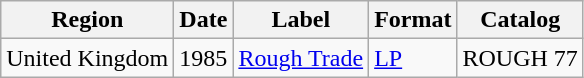<table class="wikitable">
<tr>
<th>Region</th>
<th>Date</th>
<th>Label</th>
<th>Format</th>
<th>Catalog</th>
</tr>
<tr>
<td>United Kingdom</td>
<td>1985</td>
<td><a href='#'>Rough Trade</a></td>
<td><a href='#'>LP</a></td>
<td>ROUGH 77</td>
</tr>
</table>
